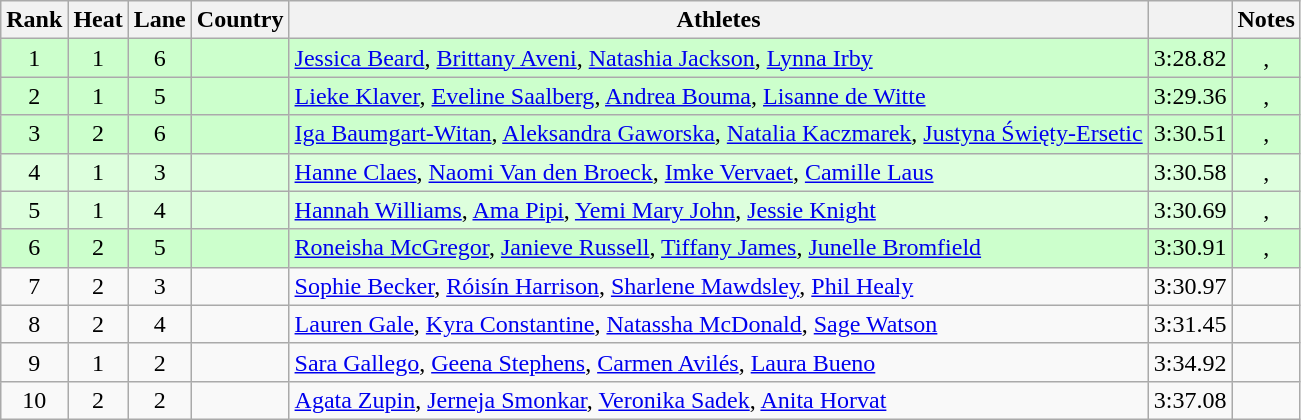<table class="wikitable sortable" style="text-align:center">
<tr>
<th scope="col">Rank</th>
<th scope="col">Heat</th>
<th scope="col">Lane</th>
<th scope="col">Country</th>
<th scope="col">Athletes</th>
<th scope="col"></th>
<th scope="col">Notes</th>
</tr>
<tr bgcolor=ccffcc>
<td>1</td>
<td>1</td>
<td>6</td>
<td align=left></td>
<td align=left><a href='#'>Jessica Beard</a>, <a href='#'>Brittany Aveni</a>, <a href='#'>Natashia Jackson</a>, <a href='#'>Lynna Irby</a></td>
<td>3:28.82</td>
<td>, </td>
</tr>
<tr bgcolor=ccffcc>
<td>2</td>
<td>1</td>
<td>5</td>
<td align=left></td>
<td align=left><a href='#'>Lieke Klaver</a>, <a href='#'>Eveline Saalberg</a>, <a href='#'>Andrea Bouma</a>, <a href='#'>Lisanne de Witte</a></td>
<td>3:29.36</td>
<td>, </td>
</tr>
<tr bgcolor=ccffcc>
<td>3</td>
<td>2</td>
<td>6</td>
<td align=left></td>
<td align=left><a href='#'>Iga Baumgart-Witan</a>, <a href='#'>Aleksandra Gaworska</a>, <a href='#'>Natalia Kaczmarek</a>, <a href='#'>Justyna Święty-Ersetic</a></td>
<td>3:30.51</td>
<td>, </td>
</tr>
<tr bgcolor=ddffdd>
<td>4</td>
<td>1</td>
<td>3</td>
<td align=left></td>
<td align=left><a href='#'>Hanne Claes</a>, <a href='#'>Naomi Van den Broeck</a>, <a href='#'>Imke Vervaet</a>, <a href='#'>Camille Laus</a></td>
<td>3:30.58</td>
<td>, </td>
</tr>
<tr bgcolor=ddffdd>
<td>5</td>
<td>1</td>
<td>4</td>
<td align=left></td>
<td align=left><a href='#'>Hannah Williams</a>, <a href='#'>Ama Pipi</a>, <a href='#'>Yemi Mary John</a>, <a href='#'>Jessie Knight</a></td>
<td>3:30.69</td>
<td>, </td>
</tr>
<tr bgcolor=ccffcc>
<td>6</td>
<td>2</td>
<td>5</td>
<td align=left></td>
<td align=left><a href='#'>Roneisha McGregor</a>, <a href='#'>Janieve Russell</a>, <a href='#'>Tiffany James</a>, <a href='#'>Junelle Bromfield</a></td>
<td>3:30.91</td>
<td>, </td>
</tr>
<tr>
<td>7</td>
<td>2</td>
<td>3</td>
<td align=left></td>
<td align=left><a href='#'>Sophie Becker</a>, <a href='#'>Róisín Harrison</a>, <a href='#'>Sharlene Mawdsley</a>, <a href='#'>Phil Healy</a></td>
<td>3:30.97</td>
<td></td>
</tr>
<tr>
<td>8</td>
<td>2</td>
<td>4</td>
<td align=left></td>
<td align=left><a href='#'>Lauren Gale</a>, <a href='#'>Kyra Constantine</a>, <a href='#'>Natassha McDonald</a>, <a href='#'>Sage Watson</a></td>
<td>3:31.45</td>
<td></td>
</tr>
<tr>
<td>9</td>
<td>1</td>
<td>2</td>
<td align=left></td>
<td align=left><a href='#'>Sara Gallego</a>, <a href='#'>Geena Stephens</a>, <a href='#'>Carmen Avilés</a>, <a href='#'>Laura Bueno</a></td>
<td>3:34.92</td>
<td></td>
</tr>
<tr>
<td>10</td>
<td>2</td>
<td>2</td>
<td align=left></td>
<td align=left><a href='#'>Agata Zupin</a>, <a href='#'>Jerneja Smonkar</a>, <a href='#'>Veronika Sadek</a>, <a href='#'>Anita Horvat</a></td>
<td>3:37.08</td>
<td></td>
</tr>
</table>
